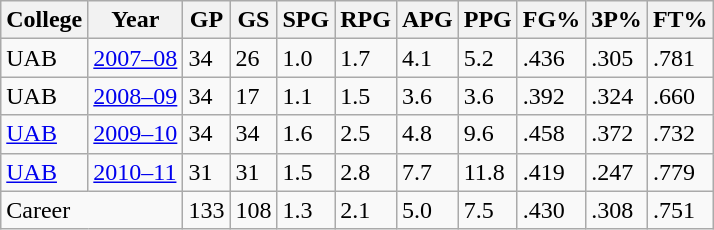<table class="wikitable sortable">
<tr>
<th class=unsortable>College</th>
<th>Year</th>
<th>GP</th>
<th>GS</th>
<th>SPG</th>
<th>RPG</th>
<th>APG</th>
<th>PPG</th>
<th>FG%</th>
<th>3P%</th>
<th>FT%</th>
</tr>
<tr>
<td>UAB</td>
<td><a href='#'>2007–08</a></td>
<td>34</td>
<td>26</td>
<td>1.0</td>
<td>1.7</td>
<td>4.1</td>
<td>5.2</td>
<td>.436</td>
<td>.305</td>
<td>.781</td>
</tr>
<tr>
<td>UAB</td>
<td><a href='#'>2008–09</a></td>
<td>34</td>
<td>17</td>
<td>1.1</td>
<td>1.5</td>
<td>3.6</td>
<td>3.6</td>
<td>.392</td>
<td>.324</td>
<td>.660</td>
</tr>
<tr>
<td><a href='#'>UAB</a></td>
<td><a href='#'>2009–10</a></td>
<td>34</td>
<td>34</td>
<td>1.6</td>
<td>2.5</td>
<td>4.8</td>
<td>9.6</td>
<td>.458</td>
<td>.372</td>
<td>.732</td>
</tr>
<tr>
<td><a href='#'>UAB</a></td>
<td><a href='#'>2010–11</a></td>
<td>31</td>
<td>31</td>
<td>1.5</td>
<td>2.8</td>
<td>7.7</td>
<td>11.8</td>
<td>.419</td>
<td>.247</td>
<td>.779</td>
</tr>
<tr class=sortbottom>
<td colspan=2>Career</td>
<td>133</td>
<td>108</td>
<td>1.3</td>
<td>2.1</td>
<td>5.0</td>
<td>7.5</td>
<td>.430</td>
<td>.308</td>
<td>.751</td>
</tr>
</table>
